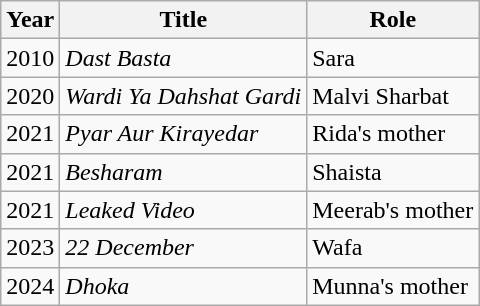<table class="wikitable sortable plainrowheaders">
<tr style="text-align:center;">
<th scope="col">Year</th>
<th scope="col">Title</th>
<th scope="col">Role</th>
</tr>
<tr>
<td>2010</td>
<td><em>Dast Basta</em></td>
<td>Sara</td>
</tr>
<tr>
<td>2020</td>
<td><em>Wardi Ya Dahshat Gardi</em></td>
<td>Malvi Sharbat</td>
</tr>
<tr>
<td>2021</td>
<td><em>Pyar Aur Kirayedar</em></td>
<td>Rida's mother</td>
</tr>
<tr>
<td>2021</td>
<td><em>Besharam</em></td>
<td>Shaista</td>
</tr>
<tr>
<td>2021</td>
<td><em>Leaked Video</em></td>
<td>Meerab's mother</td>
</tr>
<tr>
<td>2023</td>
<td><em>22 December</em></td>
<td>Wafa</td>
</tr>
<tr>
<td>2024</td>
<td><em>Dhoka</em></td>
<td>Munna's mother</td>
</tr>
</table>
